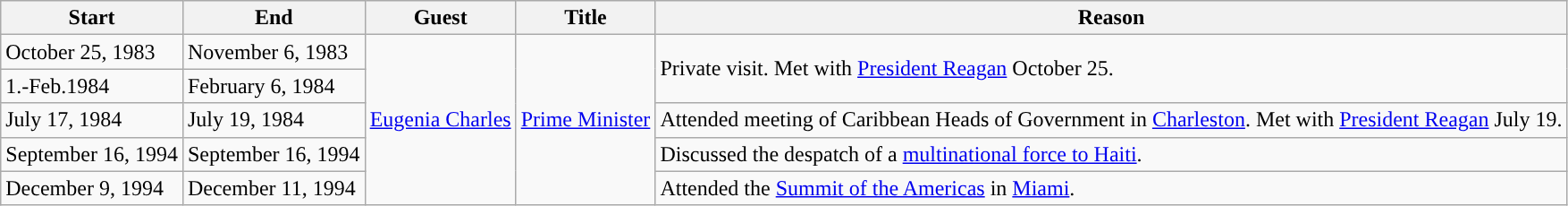<table class="wikitable sortable">
<tr>
<th>Start</th>
<th>End</th>
<th>Guest</th>
<th>Title</th>
<th>Reason</th>
</tr>
<tr>
<td>October 25, 1983</td>
<td>November 6, 1983</td>
<td rowspan="5"><a href='#'>Eugenia Charles</a></td>
<td rowspan=5><a href='#'>Prime Minister</a></td>
<td rowspan=2>Private visit. Met with <a href='#'>President Reagan</a> October 25.</td>
</tr>
<tr>
<td>1.-Feb.1984</td>
<td>February 6, 1984</td>
</tr>
<tr>
<td>July 17, 1984</td>
<td>July 19, 1984</td>
<td>Attended meeting of Caribbean Heads of Government in <a href='#'>Charleston</a>. Met with <a href='#'>President Reagan</a> July 19.</td>
</tr>
<tr>
<td>September 16, 1994</td>
<td>September 16, 1994</td>
<td>Discussed the despatch of a <a href='#'>multinational force to Haiti</a>.</td>
</tr>
<tr>
<td>December 9, 1994</td>
<td>December 11, 1994</td>
<td>Attended the <a href='#'>Summit of the Americas</a> in <a href='#'>Miami</a>.</td>
</tr>
</table>
